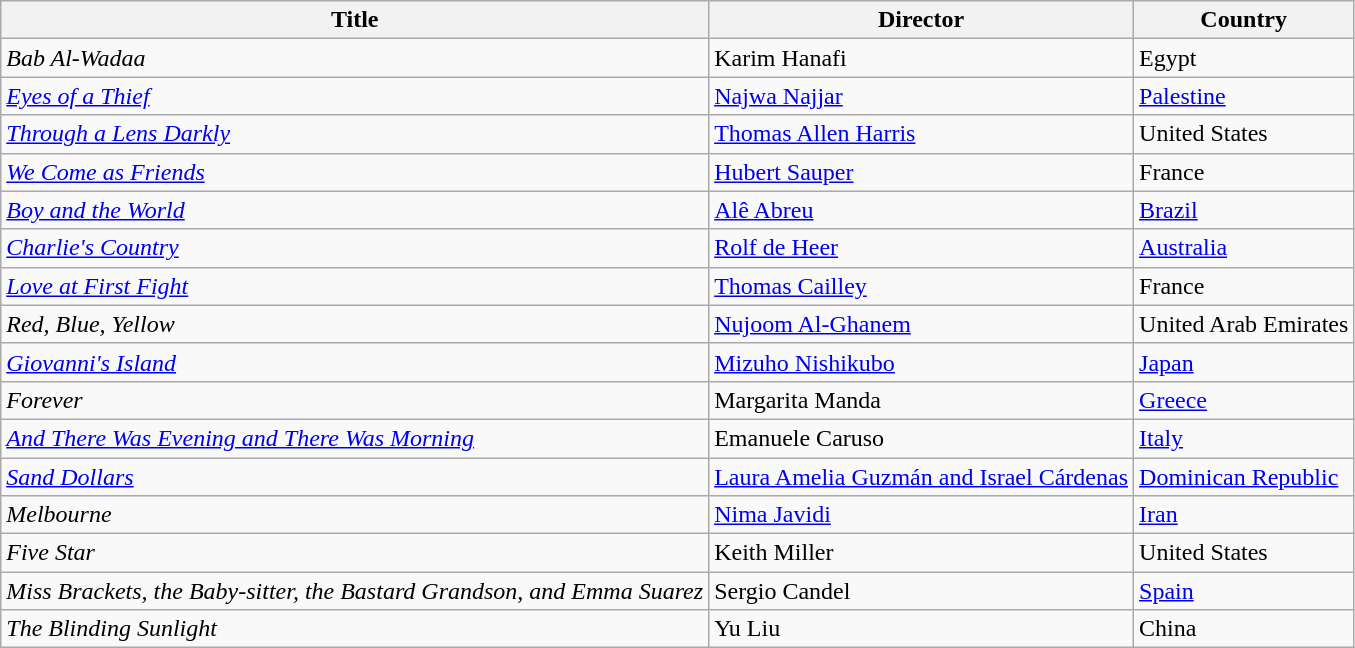<table class="wikitable">
<tr>
<th>Title</th>
<th>Director</th>
<th>Country</th>
</tr>
<tr>
<td><em>Bab Al-Wadaa</em></td>
<td>Karim Hanafi</td>
<td>Egypt</td>
</tr>
<tr>
<td><em><a href='#'>Eyes of a Thief</a></em></td>
<td><a href='#'>Najwa Najjar</a></td>
<td><a href='#'>Palestine</a></td>
</tr>
<tr>
<td><em><a href='#'>Through a Lens Darkly</a></em></td>
<td><a href='#'>Thomas Allen Harris</a></td>
<td>United States</td>
</tr>
<tr>
<td><em><a href='#'>We Come as Friends</a></em></td>
<td><a href='#'>Hubert Sauper</a></td>
<td>France</td>
</tr>
<tr>
<td><em><a href='#'>Boy and the World</a></em></td>
<td><a href='#'>Alê Abreu</a></td>
<td><a href='#'>Brazil</a></td>
</tr>
<tr>
<td><em><a href='#'>Charlie's Country</a></em></td>
<td><a href='#'>Rolf de Heer</a></td>
<td><a href='#'>Australia</a></td>
</tr>
<tr>
<td><em><a href='#'>Love at First Fight</a></em></td>
<td><a href='#'>Thomas Cailley</a></td>
<td>France</td>
</tr>
<tr>
<td><em>Red, Blue, Yellow</em></td>
<td><a href='#'>Nujoom Al-Ghanem</a></td>
<td>United Arab Emirates</td>
</tr>
<tr>
<td><em><a href='#'>Giovanni's Island</a></em></td>
<td><a href='#'>Mizuho Nishikubo</a></td>
<td><a href='#'>Japan</a></td>
</tr>
<tr>
<td><em>Forever</em></td>
<td>Margarita Manda</td>
<td><a href='#'>Greece</a></td>
</tr>
<tr>
<td><em><a href='#'>And There Was Evening and There Was Morning</a></em></td>
<td>Emanuele Caruso</td>
<td><a href='#'>Italy</a></td>
</tr>
<tr>
<td><em><a href='#'>Sand Dollars</a></em></td>
<td><a href='#'>Laura Amelia Guzmán and Israel Cárdenas</a></td>
<td><a href='#'>Dominican Republic</a></td>
</tr>
<tr>
<td><em>Melbourne</em></td>
<td><a href='#'>Nima Javidi</a></td>
<td><a href='#'>Iran</a></td>
</tr>
<tr>
<td><em>Five Star</em></td>
<td>Keith Miller</td>
<td>United States</td>
</tr>
<tr>
<td><em>Miss Brackets, the Baby-sitter, the Bastard Grandson, and Emma Suarez</em></td>
<td>Sergio Candel</td>
<td><a href='#'>Spain</a></td>
</tr>
<tr>
<td><em>The Blinding Sunlight</em></td>
<td>Yu Liu</td>
<td>China</td>
</tr>
</table>
